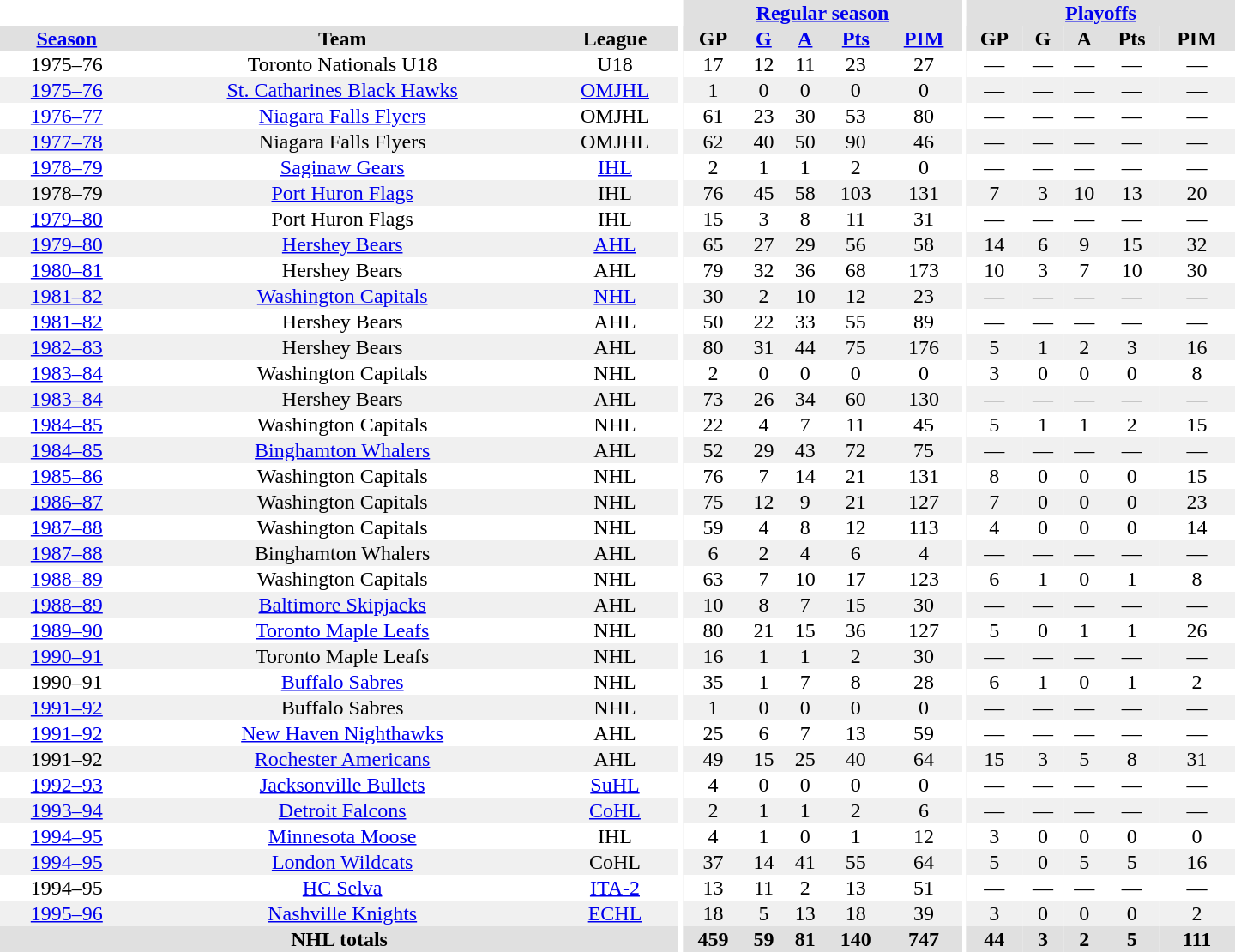<table border="0" cellpadding="1" cellspacing="0" style="text-align:center; width:60em">
<tr bgcolor="#e0e0e0">
<th colspan="3" bgcolor="#ffffff"></th>
<th rowspan="100" bgcolor="#ffffff"></th>
<th colspan="5"><a href='#'>Regular season</a></th>
<th rowspan="100" bgcolor="#ffffff"></th>
<th colspan="5"><a href='#'>Playoffs</a></th>
</tr>
<tr bgcolor="#e0e0e0">
<th><a href='#'>Season</a></th>
<th>Team</th>
<th>League</th>
<th>GP</th>
<th><a href='#'>G</a></th>
<th><a href='#'>A</a></th>
<th><a href='#'>Pts</a></th>
<th><a href='#'>PIM</a></th>
<th>GP</th>
<th>G</th>
<th>A</th>
<th>Pts</th>
<th>PIM</th>
</tr>
<tr>
<td>1975–76</td>
<td>Toronto Nationals U18</td>
<td>U18</td>
<td>17</td>
<td>12</td>
<td>11</td>
<td>23</td>
<td>27</td>
<td>—</td>
<td>—</td>
<td>—</td>
<td>—</td>
<td>—</td>
</tr>
<tr bgcolor="#f0f0f0">
<td><a href='#'>1975–76</a></td>
<td><a href='#'>St. Catharines Black Hawks</a></td>
<td><a href='#'>OMJHL</a></td>
<td>1</td>
<td>0</td>
<td>0</td>
<td>0</td>
<td>0</td>
<td>—</td>
<td>—</td>
<td>—</td>
<td>—</td>
<td>—</td>
</tr>
<tr>
<td><a href='#'>1976–77</a></td>
<td><a href='#'>Niagara Falls Flyers</a></td>
<td>OMJHL</td>
<td>61</td>
<td>23</td>
<td>30</td>
<td>53</td>
<td>80</td>
<td>—</td>
<td>—</td>
<td>—</td>
<td>—</td>
<td>—</td>
</tr>
<tr bgcolor="#f0f0f0">
<td><a href='#'>1977–78</a></td>
<td>Niagara Falls Flyers</td>
<td>OMJHL</td>
<td>62</td>
<td>40</td>
<td>50</td>
<td>90</td>
<td>46</td>
<td>—</td>
<td>—</td>
<td>—</td>
<td>—</td>
<td>—</td>
</tr>
<tr>
<td><a href='#'>1978–79</a></td>
<td><a href='#'>Saginaw Gears</a></td>
<td><a href='#'>IHL</a></td>
<td>2</td>
<td>1</td>
<td>1</td>
<td>2</td>
<td>0</td>
<td>—</td>
<td>—</td>
<td>—</td>
<td>—</td>
<td>—</td>
</tr>
<tr bgcolor="#f0f0f0">
<td>1978–79</td>
<td><a href='#'>Port Huron Flags</a></td>
<td>IHL</td>
<td>76</td>
<td>45</td>
<td>58</td>
<td>103</td>
<td>131</td>
<td>7</td>
<td>3</td>
<td>10</td>
<td>13</td>
<td>20</td>
</tr>
<tr>
<td><a href='#'>1979–80</a></td>
<td>Port Huron Flags</td>
<td>IHL</td>
<td>15</td>
<td>3</td>
<td>8</td>
<td>11</td>
<td>31</td>
<td>—</td>
<td>—</td>
<td>—</td>
<td>—</td>
<td>—</td>
</tr>
<tr bgcolor="#f0f0f0">
<td><a href='#'>1979–80</a></td>
<td><a href='#'>Hershey Bears</a></td>
<td><a href='#'>AHL</a></td>
<td>65</td>
<td>27</td>
<td>29</td>
<td>56</td>
<td>58</td>
<td>14</td>
<td>6</td>
<td>9</td>
<td>15</td>
<td>32</td>
</tr>
<tr>
<td><a href='#'>1980–81</a></td>
<td>Hershey Bears</td>
<td>AHL</td>
<td>79</td>
<td>32</td>
<td>36</td>
<td>68</td>
<td>173</td>
<td>10</td>
<td>3</td>
<td>7</td>
<td>10</td>
<td>30</td>
</tr>
<tr bgcolor="#f0f0f0">
<td><a href='#'>1981–82</a></td>
<td><a href='#'>Washington Capitals</a></td>
<td><a href='#'>NHL</a></td>
<td>30</td>
<td>2</td>
<td>10</td>
<td>12</td>
<td>23</td>
<td>—</td>
<td>—</td>
<td>—</td>
<td>—</td>
<td>—</td>
</tr>
<tr>
<td><a href='#'>1981–82</a></td>
<td>Hershey Bears</td>
<td>AHL</td>
<td>50</td>
<td>22</td>
<td>33</td>
<td>55</td>
<td>89</td>
<td>—</td>
<td>—</td>
<td>—</td>
<td>—</td>
<td>—</td>
</tr>
<tr bgcolor="#f0f0f0">
<td><a href='#'>1982–83</a></td>
<td>Hershey Bears</td>
<td>AHL</td>
<td>80</td>
<td>31</td>
<td>44</td>
<td>75</td>
<td>176</td>
<td>5</td>
<td>1</td>
<td>2</td>
<td>3</td>
<td>16</td>
</tr>
<tr>
<td><a href='#'>1983–84</a></td>
<td>Washington Capitals</td>
<td>NHL</td>
<td>2</td>
<td>0</td>
<td>0</td>
<td>0</td>
<td>0</td>
<td>3</td>
<td>0</td>
<td>0</td>
<td>0</td>
<td>8</td>
</tr>
<tr bgcolor="#f0f0f0">
<td><a href='#'>1983–84</a></td>
<td>Hershey Bears</td>
<td>AHL</td>
<td>73</td>
<td>26</td>
<td>34</td>
<td>60</td>
<td>130</td>
<td>—</td>
<td>—</td>
<td>—</td>
<td>—</td>
<td>—</td>
</tr>
<tr>
<td><a href='#'>1984–85</a></td>
<td>Washington Capitals</td>
<td>NHL</td>
<td>22</td>
<td>4</td>
<td>7</td>
<td>11</td>
<td>45</td>
<td>5</td>
<td>1</td>
<td>1</td>
<td>2</td>
<td>15</td>
</tr>
<tr bgcolor="#f0f0f0">
<td><a href='#'>1984–85</a></td>
<td><a href='#'>Binghamton Whalers</a></td>
<td>AHL</td>
<td>52</td>
<td>29</td>
<td>43</td>
<td>72</td>
<td>75</td>
<td>—</td>
<td>—</td>
<td>—</td>
<td>—</td>
<td>—</td>
</tr>
<tr>
<td><a href='#'>1985–86</a></td>
<td>Washington Capitals</td>
<td>NHL</td>
<td>76</td>
<td>7</td>
<td>14</td>
<td>21</td>
<td>131</td>
<td>8</td>
<td>0</td>
<td>0</td>
<td>0</td>
<td>15</td>
</tr>
<tr bgcolor="#f0f0f0">
<td><a href='#'>1986–87</a></td>
<td>Washington Capitals</td>
<td>NHL</td>
<td>75</td>
<td>12</td>
<td>9</td>
<td>21</td>
<td>127</td>
<td>7</td>
<td>0</td>
<td>0</td>
<td>0</td>
<td>23</td>
</tr>
<tr>
<td><a href='#'>1987–88</a></td>
<td>Washington Capitals</td>
<td>NHL</td>
<td>59</td>
<td>4</td>
<td>8</td>
<td>12</td>
<td>113</td>
<td>4</td>
<td>0</td>
<td>0</td>
<td>0</td>
<td>14</td>
</tr>
<tr bgcolor="#f0f0f0">
<td><a href='#'>1987–88</a></td>
<td>Binghamton Whalers</td>
<td>AHL</td>
<td>6</td>
<td>2</td>
<td>4</td>
<td>6</td>
<td>4</td>
<td>—</td>
<td>—</td>
<td>—</td>
<td>—</td>
<td>—</td>
</tr>
<tr>
<td><a href='#'>1988–89</a></td>
<td>Washington Capitals</td>
<td>NHL</td>
<td>63</td>
<td>7</td>
<td>10</td>
<td>17</td>
<td>123</td>
<td>6</td>
<td>1</td>
<td>0</td>
<td>1</td>
<td>8</td>
</tr>
<tr bgcolor="#f0f0f0">
<td><a href='#'>1988–89</a></td>
<td><a href='#'>Baltimore Skipjacks</a></td>
<td>AHL</td>
<td>10</td>
<td>8</td>
<td>7</td>
<td>15</td>
<td>30</td>
<td>—</td>
<td>—</td>
<td>—</td>
<td>—</td>
<td>—</td>
</tr>
<tr>
<td><a href='#'>1989–90</a></td>
<td><a href='#'>Toronto Maple Leafs</a></td>
<td>NHL</td>
<td>80</td>
<td>21</td>
<td>15</td>
<td>36</td>
<td>127</td>
<td>5</td>
<td>0</td>
<td>1</td>
<td>1</td>
<td>26</td>
</tr>
<tr bgcolor="#f0f0f0">
<td><a href='#'>1990–91</a></td>
<td>Toronto Maple Leafs</td>
<td>NHL</td>
<td>16</td>
<td>1</td>
<td>1</td>
<td>2</td>
<td>30</td>
<td>—</td>
<td>—</td>
<td>—</td>
<td>—</td>
<td>—</td>
</tr>
<tr>
<td>1990–91</td>
<td><a href='#'>Buffalo Sabres</a></td>
<td>NHL</td>
<td>35</td>
<td>1</td>
<td>7</td>
<td>8</td>
<td>28</td>
<td>6</td>
<td>1</td>
<td>0</td>
<td>1</td>
<td>2</td>
</tr>
<tr bgcolor="#f0f0f0">
<td><a href='#'>1991–92</a></td>
<td>Buffalo Sabres</td>
<td>NHL</td>
<td>1</td>
<td>0</td>
<td>0</td>
<td>0</td>
<td>0</td>
<td>—</td>
<td>—</td>
<td>—</td>
<td>—</td>
<td>—</td>
</tr>
<tr>
<td><a href='#'>1991–92</a></td>
<td><a href='#'>New Haven Nighthawks</a></td>
<td>AHL</td>
<td>25</td>
<td>6</td>
<td>7</td>
<td>13</td>
<td>59</td>
<td>—</td>
<td>—</td>
<td>—</td>
<td>—</td>
<td>—</td>
</tr>
<tr bgcolor="#f0f0f0">
<td>1991–92</td>
<td><a href='#'>Rochester Americans</a></td>
<td>AHL</td>
<td>49</td>
<td>15</td>
<td>25</td>
<td>40</td>
<td>64</td>
<td>15</td>
<td>3</td>
<td>5</td>
<td>8</td>
<td>31</td>
</tr>
<tr>
<td><a href='#'>1992–93</a></td>
<td><a href='#'>Jacksonville Bullets</a></td>
<td><a href='#'>SuHL</a></td>
<td>4</td>
<td>0</td>
<td>0</td>
<td>0</td>
<td>0</td>
<td>—</td>
<td>—</td>
<td>—</td>
<td>—</td>
<td>—</td>
</tr>
<tr bgcolor="#f0f0f0">
<td><a href='#'>1993–94</a></td>
<td><a href='#'>Detroit Falcons</a></td>
<td><a href='#'>CoHL</a></td>
<td>2</td>
<td>1</td>
<td>1</td>
<td>2</td>
<td>6</td>
<td>—</td>
<td>—</td>
<td>—</td>
<td>—</td>
<td>—</td>
</tr>
<tr>
<td><a href='#'>1994–95</a></td>
<td><a href='#'>Minnesota Moose</a></td>
<td>IHL</td>
<td>4</td>
<td>1</td>
<td>0</td>
<td>1</td>
<td>12</td>
<td>3</td>
<td>0</td>
<td>0</td>
<td>0</td>
<td>0</td>
</tr>
<tr bgcolor="#f0f0f0">
<td><a href='#'>1994–95</a></td>
<td><a href='#'>London Wildcats</a></td>
<td>CoHL</td>
<td>37</td>
<td>14</td>
<td>41</td>
<td>55</td>
<td>64</td>
<td>5</td>
<td>0</td>
<td>5</td>
<td>5</td>
<td>16</td>
</tr>
<tr>
<td>1994–95</td>
<td><a href='#'>HC Selva</a></td>
<td><a href='#'>ITA-2</a></td>
<td>13</td>
<td>11</td>
<td>2</td>
<td>13</td>
<td>51</td>
<td>—</td>
<td>—</td>
<td>—</td>
<td>—</td>
<td>—</td>
</tr>
<tr bgcolor="#f0f0f0">
<td><a href='#'>1995–96</a></td>
<td><a href='#'>Nashville Knights</a></td>
<td><a href='#'>ECHL</a></td>
<td>18</td>
<td>5</td>
<td>13</td>
<td>18</td>
<td>39</td>
<td>3</td>
<td>0</td>
<td>0</td>
<td>0</td>
<td>2</td>
</tr>
<tr bgcolor="#e0e0e0">
<th colspan="3">NHL totals</th>
<th>459</th>
<th>59</th>
<th>81</th>
<th>140</th>
<th>747</th>
<th>44</th>
<th>3</th>
<th>2</th>
<th>5</th>
<th>111</th>
</tr>
</table>
